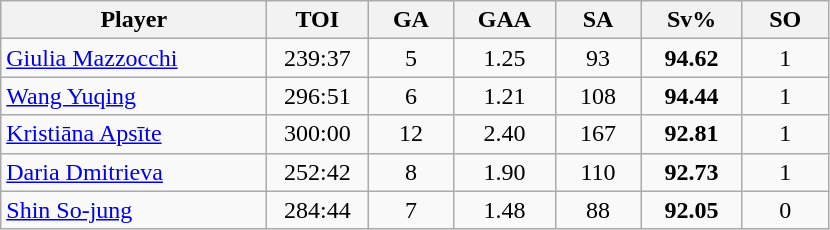<table class="wikitable sortable" style="text-align:center;">
<tr>
<th style="width:170px;">Player</th>
<th style="width:60px;">TOI</th>
<th style="width:50px;">GA</th>
<th style="width:60px;">GAA</th>
<th style="width:50px;">SA</th>
<th style="width:60px;">Sv%</th>
<th style="width:50px;">SO</th>
</tr>
<tr>
<td style="text-align:left;"> <a href='#'>Giulia Mazzocchi</a></td>
<td>239:37</td>
<td>5</td>
<td>1.25</td>
<td>93</td>
<td><strong>94.62</strong></td>
<td>1</td>
</tr>
<tr>
<td style="text-align:left;"> <a href='#'>Wang Yuqing</a></td>
<td>296:51</td>
<td>6</td>
<td>1.21</td>
<td>108</td>
<td><strong>94.44</strong></td>
<td>1</td>
</tr>
<tr>
<td style="text-align:left;"> <a href='#'>Kristiāna Apsīte</a></td>
<td>300:00</td>
<td>12</td>
<td>2.40</td>
<td>167</td>
<td><strong>92.81</strong></td>
<td>1</td>
</tr>
<tr>
<td style="text-align:left;"> <a href='#'>Daria Dmitrieva</a></td>
<td>252:42</td>
<td>8</td>
<td>1.90</td>
<td>110</td>
<td><strong>92.73</strong></td>
<td>1</td>
</tr>
<tr>
<td style="text-align:left;"> <a href='#'>Shin So-jung</a></td>
<td>284:44</td>
<td>7</td>
<td>1.48</td>
<td>88</td>
<td><strong>92.05</strong></td>
<td>0</td>
</tr>
</table>
